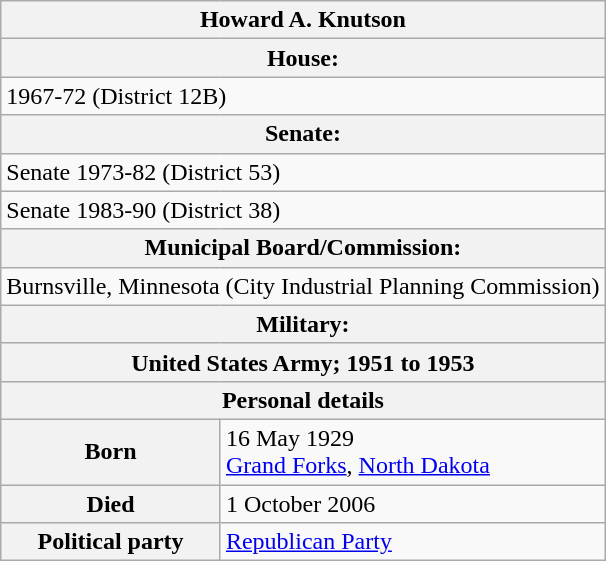<table class="wikitable">
<tr>
<th colspan="2">Howard A. Knutson</th>
</tr>
<tr>
<th colspan="2">House:</th>
</tr>
<tr>
<td colspan="2">1967-72 (District 12B)</td>
</tr>
<tr>
<th colspan="2">Senate:</th>
</tr>
<tr>
<td colspan="2">Senate 1973-82 (District 53)</td>
</tr>
<tr>
<td colspan="2">Senate 1983-90 (District 38)</td>
</tr>
<tr>
<th colspan="2">Municipal Board/Commission:</th>
</tr>
<tr>
<td colspan="2">Burnsville, Minnesota (City Industrial Planning Commission)</td>
</tr>
<tr>
<th colspan="2">Military:</th>
</tr>
<tr>
<th colspan="2">United States Army; 1951 to 1953</th>
</tr>
<tr>
<th colspan="2">Personal details</th>
</tr>
<tr>
<th>Born</th>
<td>16 May 1929<br><a href='#'>Grand Forks</a>, <a href='#'>North Dakota</a></td>
</tr>
<tr>
<th>Died</th>
<td>1 October 2006</td>
</tr>
<tr>
<th>Political party</th>
<td><a href='#'>Republican Party</a></td>
</tr>
</table>
